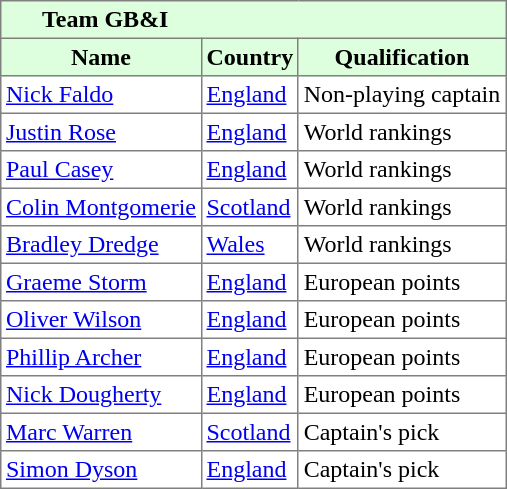<table border="1" cellpadding="3" style="border-collapse: collapse;">
<tr style="background:#ddffdd;">
<td colspan="6">      <strong>Team GB&I</strong></td>
</tr>
<tr style="background:#ddffdd;">
<th>Name</th>
<th>Country</th>
<th>Qualification</th>
</tr>
<tr>
<td><a href='#'>Nick Faldo</a></td>
<td><a href='#'>England</a></td>
<td>Non-playing captain</td>
</tr>
<tr>
<td><a href='#'>Justin Rose</a></td>
<td><a href='#'>England</a></td>
<td>World rankings</td>
</tr>
<tr>
<td><a href='#'>Paul Casey</a></td>
<td><a href='#'>England</a></td>
<td>World rankings</td>
</tr>
<tr>
<td><a href='#'>Colin Montgomerie</a></td>
<td><a href='#'>Scotland</a></td>
<td>World rankings</td>
</tr>
<tr>
<td><a href='#'>Bradley Dredge</a></td>
<td><a href='#'>Wales</a></td>
<td>World rankings</td>
</tr>
<tr>
<td><a href='#'>Graeme Storm</a></td>
<td><a href='#'>England</a></td>
<td>European points</td>
</tr>
<tr>
<td><a href='#'>Oliver Wilson</a></td>
<td><a href='#'>England</a></td>
<td>European points</td>
</tr>
<tr>
<td><a href='#'>Phillip Archer</a></td>
<td><a href='#'>England</a></td>
<td>European points</td>
</tr>
<tr>
<td><a href='#'>Nick Dougherty</a></td>
<td><a href='#'>England</a></td>
<td>European points</td>
</tr>
<tr>
<td><a href='#'>Marc Warren</a></td>
<td><a href='#'>Scotland</a></td>
<td>Captain's pick</td>
</tr>
<tr>
<td><a href='#'>Simon Dyson</a></td>
<td><a href='#'>England</a></td>
<td>Captain's pick</td>
</tr>
</table>
